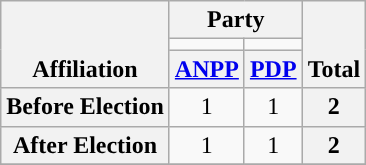<table class=wikitable style="text-align:center">
<tr style="vertical-align:bottom;">
<th rowspan=3>Affiliation</th>
<th colspan=2>Party</th>
<th rowspan=3>Total</th>
</tr>
<tr>
<td style="background-color:"></td>
<td style="background-color:"></td>
</tr>
<tr>
<th><a href='#'>ANPP</a></th>
<th><a href='#'>PDP</a></th>
</tr>
<tr>
<th>Before Election</th>
<td>1</td>
<td>1</td>
<th>2</th>
</tr>
<tr>
<th>After Election</th>
<td>1</td>
<td>1</td>
<th>2</th>
</tr>
<tr>
</tr>
</table>
